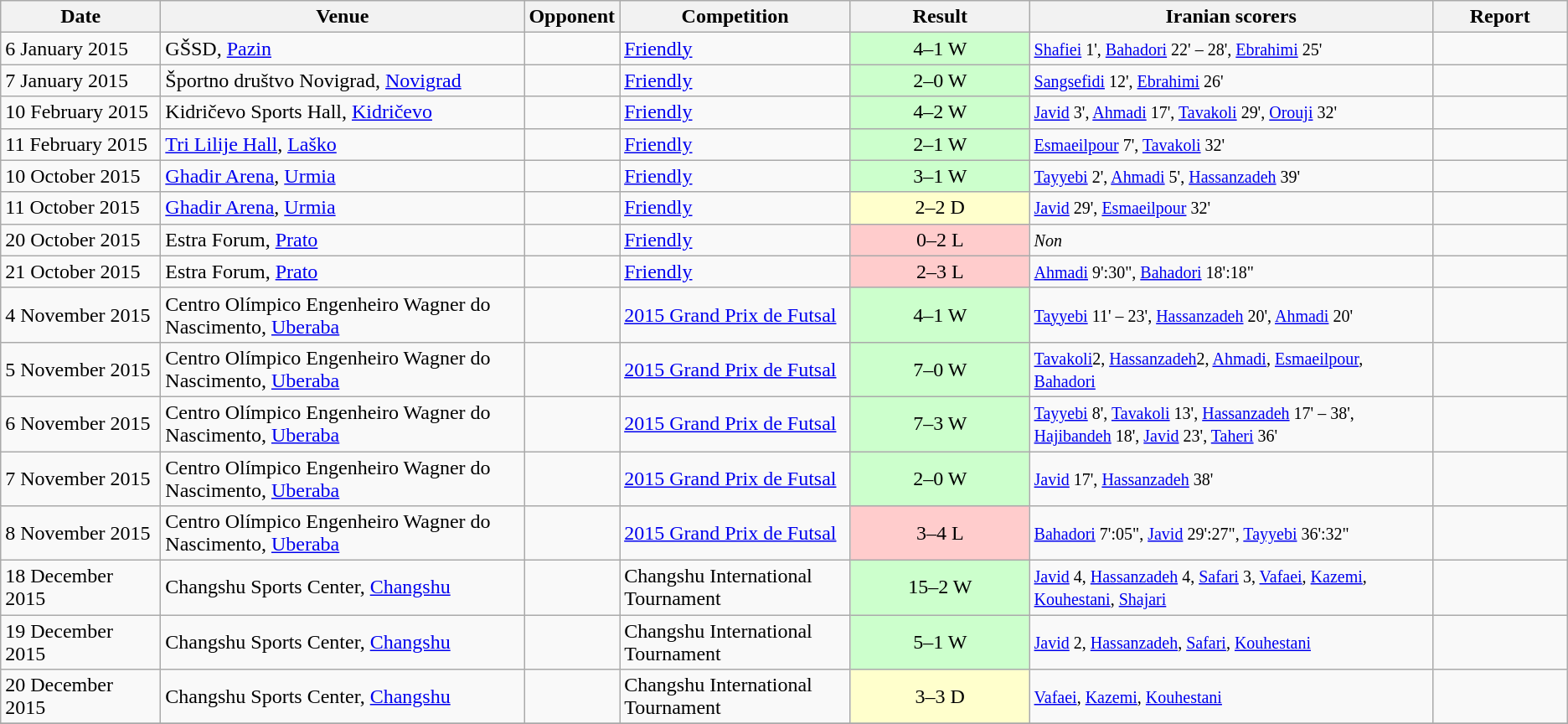<table class="wikitable">
<tr>
<th width=120>Date</th>
<th>Venue</th>
<th>Opponent</th>
<th>Competition</th>
<th width=135>Result</th>
<th>Iranian scorers</th>
<th width=100>Report</th>
</tr>
<tr>
<td>6 January 2015</td>
<td> GŠSD, <a href='#'>Pazin</a></td>
<td></td>
<td><a href='#'>Friendly</a></td>
<td bgcolor=#ccffcc align=center>4–1 W</td>
<td><small> <a href='#'>Shafiei</a> 1', <a href='#'>Bahadori</a> 22' – 28', <a href='#'>Ebrahimi</a> 25' </small></td>
<td align=center></td>
</tr>
<tr>
<td>7 January 2015</td>
<td> Športno društvo Novigrad, <a href='#'>Novigrad</a></td>
<td></td>
<td><a href='#'>Friendly</a></td>
<td bgcolor=#ccffcc align=center>2–0 W</td>
<td><small> <a href='#'>Sangsefidi</a> 12', <a href='#'>Ebrahimi</a> 26' </small></td>
<td align=center></td>
</tr>
<tr>
<td>10 February 2015</td>
<td> Kidričevo Sports Hall, <a href='#'>Kidričevo</a></td>
<td></td>
<td><a href='#'>Friendly</a></td>
<td bgcolor=#ccffcc align=center>4–2 W</td>
<td><small> <a href='#'>Javid</a> 3', <a href='#'>Ahmadi</a> 17', <a href='#'>Tavakoli</a> 29', <a href='#'>Orouji</a> 32' </small></td>
<td align=center></td>
</tr>
<tr>
<td>11 February 2015</td>
<td> <a href='#'>Tri Lilije Hall</a>, <a href='#'>Laško</a></td>
<td></td>
<td><a href='#'>Friendly</a></td>
<td bgcolor=#ccffcc align=center>2–1 W</td>
<td><small> <a href='#'>Esmaeilpour</a> 7', <a href='#'>Tavakoli</a> 32' </small></td>
<td align=center></td>
</tr>
<tr>
<td>10 October 2015</td>
<td> <a href='#'>Ghadir Arena</a>, <a href='#'>Urmia</a></td>
<td></td>
<td><a href='#'>Friendly</a></td>
<td bgcolor=#ccffcc align=center>3–1 W</td>
<td><small> <a href='#'>Tayyebi</a> 2', <a href='#'>Ahmadi</a> 5', <a href='#'>Hassanzadeh</a> 39' </small></td>
<td align=center></td>
</tr>
<tr>
<td>11 October 2015</td>
<td> <a href='#'>Ghadir Arena</a>, <a href='#'>Urmia</a></td>
<td></td>
<td><a href='#'>Friendly</a></td>
<td bgcolor=#FFFFCC align=center>2–2 D</td>
<td><small> <a href='#'>Javid</a> 29', <a href='#'>Esmaeilpour</a> 32' </small></td>
<td align=center></td>
</tr>
<tr>
<td>20 October 2015</td>
<td> Estra Forum, <a href='#'>Prato</a></td>
<td></td>
<td><a href='#'>Friendly</a></td>
<td bgcolor=#FFCCCC align=center>0–2 L</td>
<td><small> <em>Non</em> </small></td>
<td align=center></td>
</tr>
<tr>
<td>21 October 2015</td>
<td> Estra Forum, <a href='#'>Prato</a></td>
<td></td>
<td><a href='#'>Friendly</a></td>
<td bgcolor=#FFCCCC align=center>2–3 L</td>
<td><small> <a href='#'>Ahmadi</a> 9':30", <a href='#'>Bahadori</a> 18':18" </small></td>
<td align=center></td>
</tr>
<tr>
<td>4 November 2015</td>
<td> Centro Olímpico Engenheiro Wagner do Nascimento, <a href='#'>Uberaba</a></td>
<td></td>
<td><a href='#'>2015 Grand Prix de Futsal</a></td>
<td bgcolor=#ccffcc align=center>4–1 W</td>
<td><small> <a href='#'>Tayyebi</a> 11' – 23', <a href='#'>Hassanzadeh</a> 20', <a href='#'>Ahmadi</a> 20' </small></td>
<td align=center></td>
</tr>
<tr>
<td>5 November 2015</td>
<td> Centro Olímpico Engenheiro Wagner do Nascimento, <a href='#'>Uberaba</a></td>
<td></td>
<td><a href='#'>2015 Grand Prix de Futsal</a></td>
<td bgcolor=#ccffcc align=center>7–0 W</td>
<td><small> <a href='#'>Tavakoli</a>2, <a href='#'>Hassanzadeh</a>2, <a href='#'>Ahmadi</a>, <a href='#'>Esmaeilpour</a>, <a href='#'>Bahadori</a> </small></td>
<td align=center></td>
</tr>
<tr>
<td>6 November 2015</td>
<td> Centro Olímpico Engenheiro Wagner do Nascimento, <a href='#'>Uberaba</a></td>
<td></td>
<td><a href='#'>2015 Grand Prix de Futsal</a></td>
<td bgcolor=#ccffcc align=center>7–3 W</td>
<td><small> <a href='#'>Tayyebi</a> 8', <a href='#'>Tavakoli</a> 13', <a href='#'>Hassanzadeh</a> 17' – 38', <a href='#'>Hajibandeh</a> 18', <a href='#'>Javid</a> 23', <a href='#'>Taheri</a> 36' </small></td>
<td align=center></td>
</tr>
<tr>
<td>7 November 2015</td>
<td> Centro Olímpico Engenheiro Wagner do Nascimento, <a href='#'>Uberaba</a></td>
<td></td>
<td><a href='#'>2015 Grand Prix de Futsal</a></td>
<td bgcolor=#ccffcc align=center>2–0 W</td>
<td><small> <a href='#'>Javid</a> 17', <a href='#'>Hassanzadeh</a> 38' </small></td>
<td align=center></td>
</tr>
<tr>
<td>8 November 2015</td>
<td> Centro Olímpico Engenheiro Wagner do Nascimento, <a href='#'>Uberaba</a></td>
<td></td>
<td><a href='#'>2015 Grand Prix de Futsal</a></td>
<td bgcolor=#FFCCCC align=center>3–4 L</td>
<td><small> <a href='#'>Bahadori</a> 7':05", <a href='#'>Javid</a> 29':27", <a href='#'>Tayyebi</a> 36':32" </small></td>
<td align=center></td>
</tr>
<tr>
<td>18 December 2015</td>
<td> Changshu Sports Center, <a href='#'>Changshu</a></td>
<td></td>
<td>Changshu International Tournament</td>
<td bgcolor=#ccffcc align=center>15–2 W</td>
<td><small> <a href='#'>Javid</a> 4, <a href='#'>Hassanzadeh</a> 4, <a href='#'>Safari</a> 3, <a href='#'>Vafaei</a>, <a href='#'>Kazemi</a>, <a href='#'>Kouhestani</a>, <a href='#'>Shajari</a> </small></td>
<td align=center></td>
</tr>
<tr>
<td>19 December 2015</td>
<td> Changshu Sports Center, <a href='#'>Changshu</a></td>
<td></td>
<td>Changshu International Tournament</td>
<td bgcolor=#ccffcc align=center>5–1 W</td>
<td><small> <a href='#'>Javid</a> 2, <a href='#'>Hassanzadeh</a>, <a href='#'>Safari</a>, <a href='#'>Kouhestani</a> </small></td>
<td align=center></td>
</tr>
<tr>
<td>20 December 2015</td>
<td> Changshu Sports Center, <a href='#'>Changshu</a></td>
<td></td>
<td>Changshu International Tournament</td>
<td bgcolor=#FFFFCC align=center>3–3 D</td>
<td><small> <a href='#'>Vafaei</a>, <a href='#'>Kazemi</a>, <a href='#'>Kouhestani</a> </small></td>
<td align=center></td>
</tr>
<tr>
</tr>
</table>
